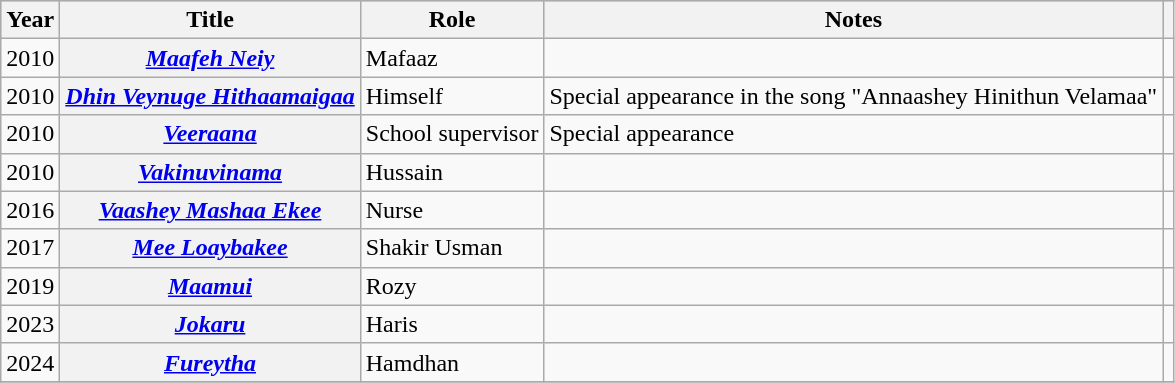<table class="wikitable sortable plainrowheaders">
<tr style="background:#ccc; text-align:center;">
<th scope="col">Year</th>
<th scope="col">Title</th>
<th scope="col">Role</th>
<th scope="col">Notes</th>
<th scope="col" class="unsortable"></th>
</tr>
<tr>
<td>2010</td>
<th scope="row"><em><a href='#'>Maafeh Neiy</a></em></th>
<td>Mafaaz</td>
<td></td>
<td style="text-align: center;"></td>
</tr>
<tr>
<td>2010</td>
<th scope="row"><em><a href='#'>Dhin Veynuge Hithaamaigaa</a></em></th>
<td>Himself</td>
<td>Special appearance in the song "Annaashey Hinithun Velamaa"</td>
<td style="text-align: center;"></td>
</tr>
<tr>
<td>2010</td>
<th scope="row"><em><a href='#'>Veeraana</a></em></th>
<td>School supervisor</td>
<td>Special appearance</td>
<td style="text-align: center;"></td>
</tr>
<tr>
<td>2010</td>
<th scope="row"><em><a href='#'>Vakinuvinama</a></em></th>
<td>Hussain</td>
<td></td>
<td style="text-align: center;"></td>
</tr>
<tr>
<td>2016</td>
<th scope="row"><em><a href='#'>Vaashey Mashaa Ekee</a></em></th>
<td>Nurse</td>
<td></td>
<td style="text-align: center;"></td>
</tr>
<tr>
<td>2017</td>
<th scope="row"><em><a href='#'>Mee Loaybakee</a></em></th>
<td>Shakir Usman</td>
<td></td>
<td style="text-align: center;"></td>
</tr>
<tr>
<td>2019</td>
<th scope="row"><em><a href='#'>Maamui</a></em></th>
<td>Rozy</td>
<td></td>
<td style="text-align: center;"></td>
</tr>
<tr>
<td>2023</td>
<th scope="row"><em><a href='#'>Jokaru</a></em></th>
<td>Haris</td>
<td></td>
<td style="text-align:center;"></td>
</tr>
<tr>
<td>2024</td>
<th scope="row"><em><a href='#'>Fureytha</a></em></th>
<td>Hamdhan</td>
<td></td>
<td style="text-align:center;"></td>
</tr>
<tr>
</tr>
</table>
